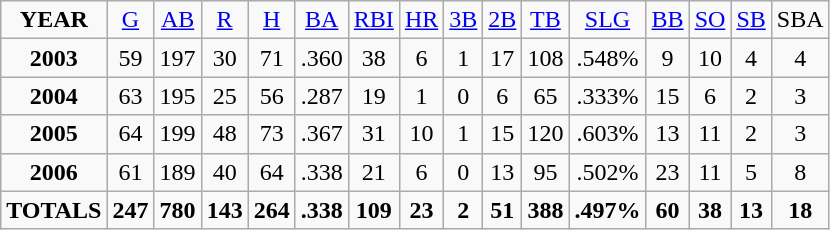<table class="sortable wikitable">
<tr align=center>
<td><strong>YEAR</strong></td>
<td><a href='#'>G</a></td>
<td><a href='#'>AB</a></td>
<td><a href='#'>R</a></td>
<td><a href='#'>H</a></td>
<td><a href='#'>BA</a></td>
<td><a href='#'>RBI</a></td>
<td><a href='#'>HR</a></td>
<td><a href='#'>3B</a></td>
<td><a href='#'>2B</a></td>
<td><a href='#'>TB</a></td>
<td><a href='#'>SLG</a></td>
<td><a href='#'>BB</a></td>
<td><a href='#'>SO</a></td>
<td><a href='#'>SB</a></td>
<td>SBA</td>
</tr>
<tr align=center>
<td><strong>2003</strong></td>
<td>59</td>
<td>197</td>
<td>30</td>
<td>71</td>
<td>.360</td>
<td>38</td>
<td>6</td>
<td>1</td>
<td>17</td>
<td>108</td>
<td>.548%</td>
<td>9</td>
<td>10</td>
<td>4</td>
<td>4</td>
</tr>
<tr align=center>
<td><strong>2004</strong></td>
<td>63</td>
<td>195</td>
<td>25</td>
<td>56</td>
<td>.287</td>
<td>19</td>
<td>1</td>
<td>0</td>
<td>6</td>
<td>65</td>
<td>.333%</td>
<td>15</td>
<td>6</td>
<td>2</td>
<td>3</td>
</tr>
<tr align=center>
<td><strong>2005</strong></td>
<td>64</td>
<td>199</td>
<td>48</td>
<td>73</td>
<td>.367</td>
<td>31</td>
<td>10</td>
<td>1</td>
<td>15</td>
<td>120</td>
<td>.603%</td>
<td>13</td>
<td>11</td>
<td>2</td>
<td>3</td>
</tr>
<tr align=center>
<td><strong>2006</strong></td>
<td>61</td>
<td>189</td>
<td>40</td>
<td>64</td>
<td>.338</td>
<td>21</td>
<td>6</td>
<td>0</td>
<td>13</td>
<td>95</td>
<td>.502%</td>
<td>23</td>
<td>11</td>
<td>5</td>
<td>8</td>
</tr>
<tr align=center>
<td><strong>TOTALS</strong></td>
<td><strong>247</strong></td>
<td><strong>780</strong></td>
<td><strong>143</strong></td>
<td><strong>264</strong></td>
<td><strong>.338</strong></td>
<td><strong>109</strong></td>
<td><strong>23</strong></td>
<td><strong>2</strong></td>
<td><strong>51</strong></td>
<td><strong>388</strong></td>
<td><strong>.497%</strong></td>
<td><strong>60</strong></td>
<td><strong>38</strong></td>
<td><strong>13</strong></td>
<td><strong>18</strong></td>
</tr>
</table>
